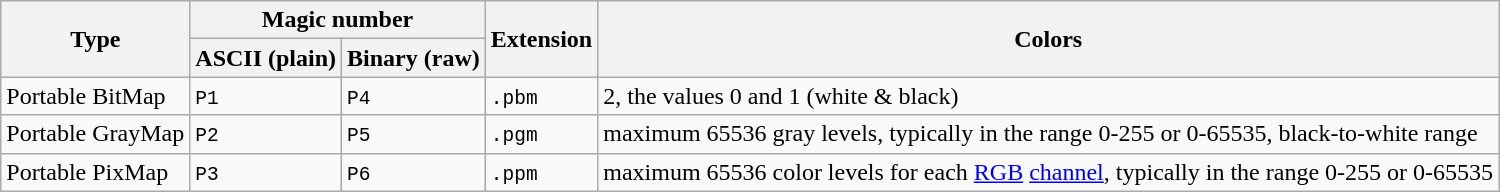<table class="wikitable">
<tr>
<th rowspan="2">Type</th>
<th colspan="2">Magic number</th>
<th rowspan="2">Extension</th>
<th rowspan="2">Colors</th>
</tr>
<tr>
<th>ASCII (plain)</th>
<th>Binary (raw)</th>
</tr>
<tr>
<td>Portable BitMap</td>
<td><code>P1</code></td>
<td><code>P4</code></td>
<td><code>.pbm</code></td>
<td>2, the values 0 and 1 (white & black)</td>
</tr>
<tr>
<td>Portable GrayMap</td>
<td><code>P2</code></td>
<td><code>P5</code></td>
<td><code>.pgm</code></td>
<td>maximum 65536 gray levels, typically in the range 0-255 or 0-65535, black-to-white range</td>
</tr>
<tr>
<td>Portable PixMap</td>
<td><code>P3</code></td>
<td><code>P6</code></td>
<td><code>.ppm</code></td>
<td>maximum 65536 color levels for each <a href='#'>RGB</a> <a href='#'>channel</a>, typically in the range 0-255 or 0-65535</td>
</tr>
</table>
